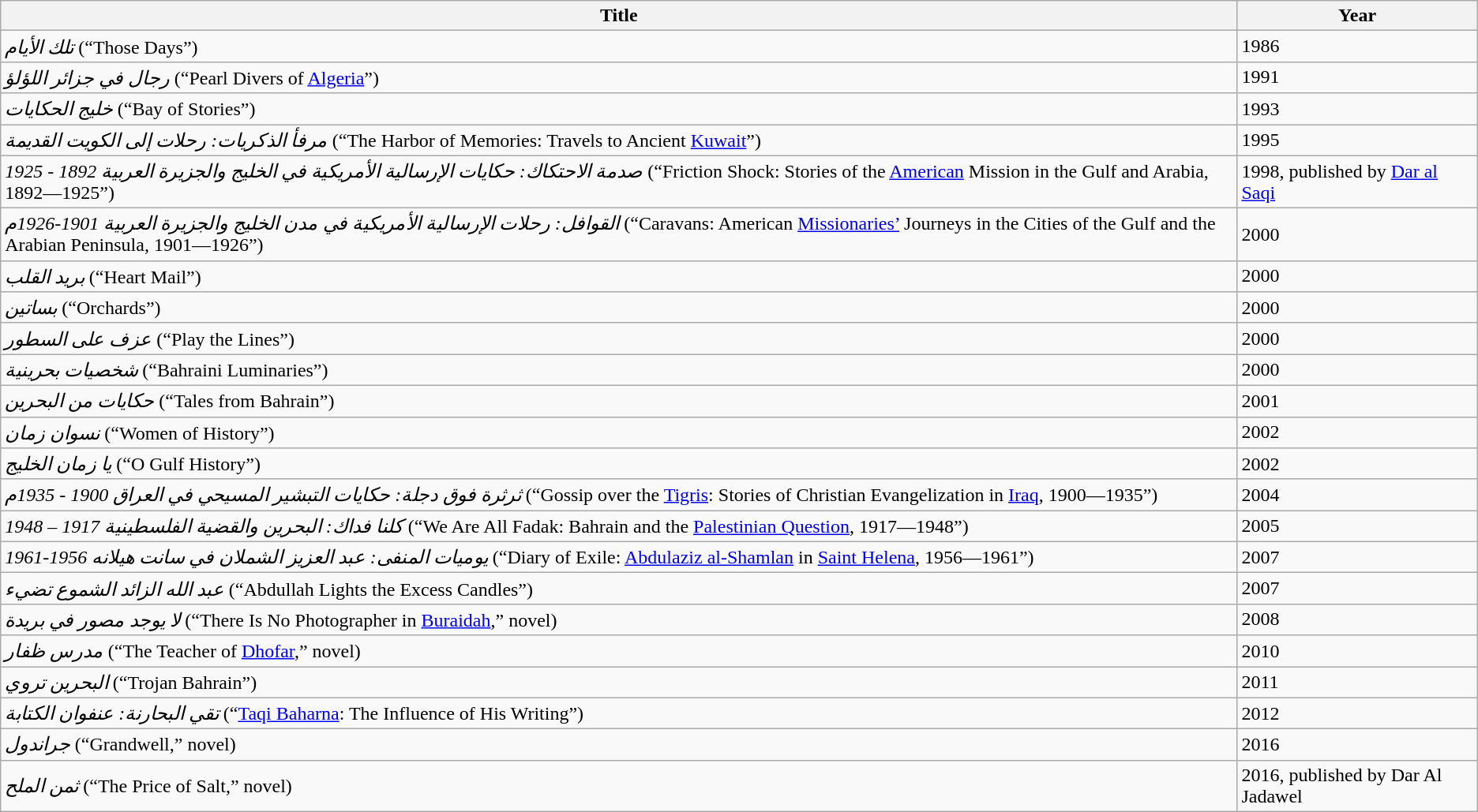<table class="wikitable">
<tr>
<th>Title</th>
<th>Year</th>
</tr>
<tr>
<td><em>تلك الأيام</em> (“Those Days”)</td>
<td>1986</td>
</tr>
<tr>
<td><em>رجال في جزائر اللؤلؤ</em> (“Pearl Divers of <a href='#'>Algeria</a>”)</td>
<td>1991</td>
</tr>
<tr>
<td><em>خليج الحكايات</em> (“Bay of Stories”)</td>
<td>1993</td>
</tr>
<tr>
<td><em>مرفأ الذكريات: رحلات إلى الكويت القديمة</em> (“The Harbor of Memories: Travels to Ancient <a href='#'>Kuwait</a>”)</td>
<td>1995</td>
</tr>
<tr>
<td><em>صدمة الاحتكاك: حكايات الإرسالية الأمريكية في الخليج والجزيرة العربية 1892 - 1925</em> (“Friction Shock: Stories of the <a href='#'>American</a> Mission in the Gulf and Arabia, 1892—1925”)</td>
<td>1998, published by <a href='#'>Dar al Saqi</a></td>
</tr>
<tr>
<td><em>القوافل: رحلات الإرسالية الأمريكية في مدن الخليج والجزيرة العربية 1901-1926م</em> (“Caravans: American <a href='#'>Missionaries’</a> Journeys in the Cities of the Gulf and the Arabian Peninsula, 1901—1926”)</td>
<td>2000</td>
</tr>
<tr>
<td><em>بريد القلب</em> (“Heart Mail”)</td>
<td>2000</td>
</tr>
<tr>
<td><em>بساتين</em> (“Orchards”)</td>
<td>2000</td>
</tr>
<tr>
<td><em>عزف على السطور</em> (“Play the Lines”)</td>
<td>2000</td>
</tr>
<tr>
<td><em>شخصيات بحرينية</em> (“Bahraini Luminaries”)</td>
<td>2000</td>
</tr>
<tr>
<td><em>حكايات من البحرين</em> (“Tales from Bahrain”)</td>
<td>2001</td>
</tr>
<tr>
<td><em>نسوان زمان</em> (“Women of History”)</td>
<td>2002</td>
</tr>
<tr>
<td><em>يا زمان الخليج</em> (“O Gulf History”)</td>
<td>2002</td>
</tr>
<tr>
<td><em>ثرثرة فوق دجلة: حكايات التبشير المسيحي في العراق 1900 - 1935م</em> (“Gossip over the <a href='#'>Tigris</a>: Stories of Christian Evangelization in <a href='#'>Iraq</a>, 1900—1935”)</td>
<td>2004</td>
</tr>
<tr>
<td><em>كلنا فداك: البحرين والقضية الفلسطينية 1917 – 1948</em> (“We Are All Fadak: Bahrain and the <a href='#'>Palestinian Question</a>, 1917—1948”)</td>
<td>2005</td>
</tr>
<tr>
<td><em>يوميات المنفى: عبد العزيز الشملان في سانت هيلانه 1956-1961</em> (“Diary of Exile: <a href='#'>Abdulaziz al-Shamlan</a> in <a href='#'>Saint Helena</a>, 1956—1961”)</td>
<td>2007</td>
</tr>
<tr>
<td><em>عبد الله الزائد الشموع تضيء</em> (“Abdullah Lights the Excess Candles”)</td>
<td>2007</td>
</tr>
<tr>
<td><em>لا يوجد مصور في بريدة</em> (“There Is No Photographer in <a href='#'>Buraidah</a>,” novel)</td>
<td>2008</td>
</tr>
<tr>
<td><em>مدرس ظفار</em> (“The Teacher of <a href='#'>Dhofar</a>,” novel)</td>
<td>2010</td>
</tr>
<tr>
<td><em>البحرين تروي</em> (“Trojan Bahrain”)</td>
<td>2011</td>
</tr>
<tr>
<td><em>تقي البحارنة: عنفوان الكتابة</em> (“<a href='#'>Taqi Baharna</a>: The Influence of His Writing”)</td>
<td>2012</td>
</tr>
<tr>
<td><em>جراندول</em> (“Grandwell,” novel)</td>
<td>2016</td>
</tr>
<tr>
<td><em>ثمن الملح</em> (“The Price of Salt,” novel)</td>
<td>2016, published by Dar Al Jadawel</td>
</tr>
</table>
